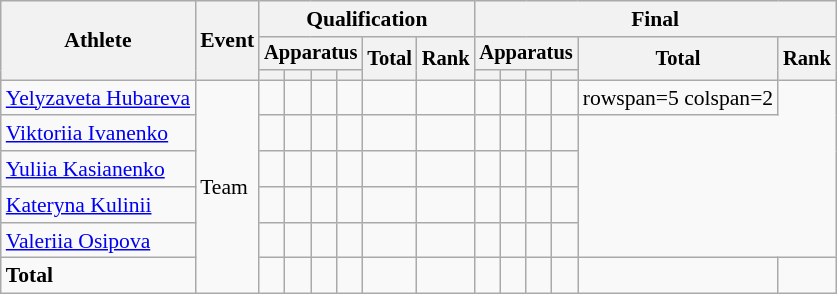<table class="wikitable" style="font-size:90%">
<tr>
<th rowspan=3>Athlete</th>
<th rowspan=3>Event</th>
<th colspan=6>Qualification</th>
<th colspan=6>Final</th>
</tr>
<tr style="font-size:95%">
<th colspan=4>Apparatus</th>
<th rowspan=2>Total</th>
<th rowspan=2>Rank</th>
<th colspan=4>Apparatus</th>
<th rowspan=2>Total</th>
<th rowspan=2>Rank</th>
</tr>
<tr style="font-size:95%">
<th></th>
<th></th>
<th></th>
<th></th>
<th></th>
<th></th>
<th></th>
<th></th>
</tr>
<tr align=center>
<td align=left><a href='#'>Yelyzaveta Hubareva</a></td>
<td align=left rowspan=6>Team</td>
<td></td>
<td></td>
<td></td>
<td></td>
<td></td>
<td></td>
<td></td>
<td></td>
<td></td>
<td></td>
<td>rowspan=5 colspan=2</td>
</tr>
<tr align=center>
<td align=left><a href='#'>Viktoriia Ivanenko</a></td>
<td></td>
<td></td>
<td></td>
<td></td>
<td></td>
<td></td>
<td></td>
<td></td>
<td></td>
<td></td>
</tr>
<tr align=center>
<td align=left><a href='#'>Yuliia Kasianenko</a></td>
<td></td>
<td></td>
<td></td>
<td></td>
<td></td>
<td></td>
<td></td>
<td></td>
<td></td>
<td></td>
</tr>
<tr align=center>
<td align=left><a href='#'>Kateryna Kulinii</a></td>
<td></td>
<td></td>
<td></td>
<td></td>
<td></td>
<td></td>
<td></td>
<td></td>
<td></td>
<td></td>
</tr>
<tr align=center>
<td align=left><a href='#'>Valeriia Osipova</a></td>
<td></td>
<td></td>
<td></td>
<td></td>
<td></td>
<td></td>
<td></td>
<td></td>
<td></td>
<td></td>
</tr>
<tr align=center>
<td align=left><strong>Total</strong></td>
<td></td>
<td></td>
<td></td>
<td></td>
<td></td>
<td></td>
<td></td>
<td></td>
<td></td>
<td></td>
<td></td>
<td></td>
</tr>
</table>
